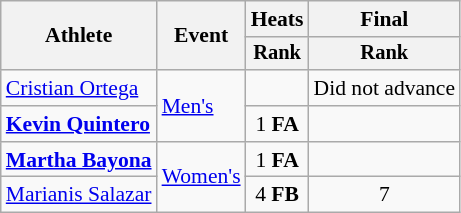<table class=wikitable style="font-size:90%;">
<tr>
<th rowspan=2>Athlete</th>
<th rowspan=2>Event</th>
<th>Heats</th>
<th>Final</th>
</tr>
<tr style="font-size:95%">
<th>Rank</th>
<th>Rank</th>
</tr>
<tr align=center>
<td align=left><a href='#'>Cristian Ortega</a></td>
<td align=left rowspan=2><a href='#'>Men's</a></td>
<td></td>
<td>Did not advance</td>
</tr>
<tr align=center>
<td align=left><strong><a href='#'>Kevin Quintero</a></strong></td>
<td>1 <strong>FA</strong></td>
<td></td>
</tr>
<tr align=center>
<td align=left><strong><a href='#'>Martha Bayona</a></strong></td>
<td align=left rowspan=2><a href='#'>Women's</a></td>
<td>1 <strong>FA</strong></td>
<td></td>
</tr>
<tr align=center>
<td align=left><a href='#'>Marianis Salazar</a></td>
<td>4 <strong>FB</strong></td>
<td>7</td>
</tr>
</table>
